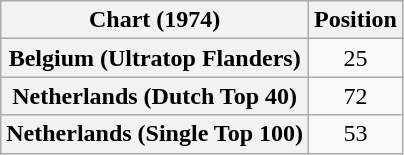<table class="wikitable sortable plainrowheaders" style="text-align:center">
<tr>
<th scope="col">Chart (1974)</th>
<th scope="col">Position</th>
</tr>
<tr>
<th scope="row">Belgium (Ultratop Flanders)</th>
<td>25</td>
</tr>
<tr>
<th scope="row">Netherlands (Dutch Top 40)</th>
<td>72</td>
</tr>
<tr>
<th scope="row">Netherlands (Single Top 100)</th>
<td>53</td>
</tr>
</table>
